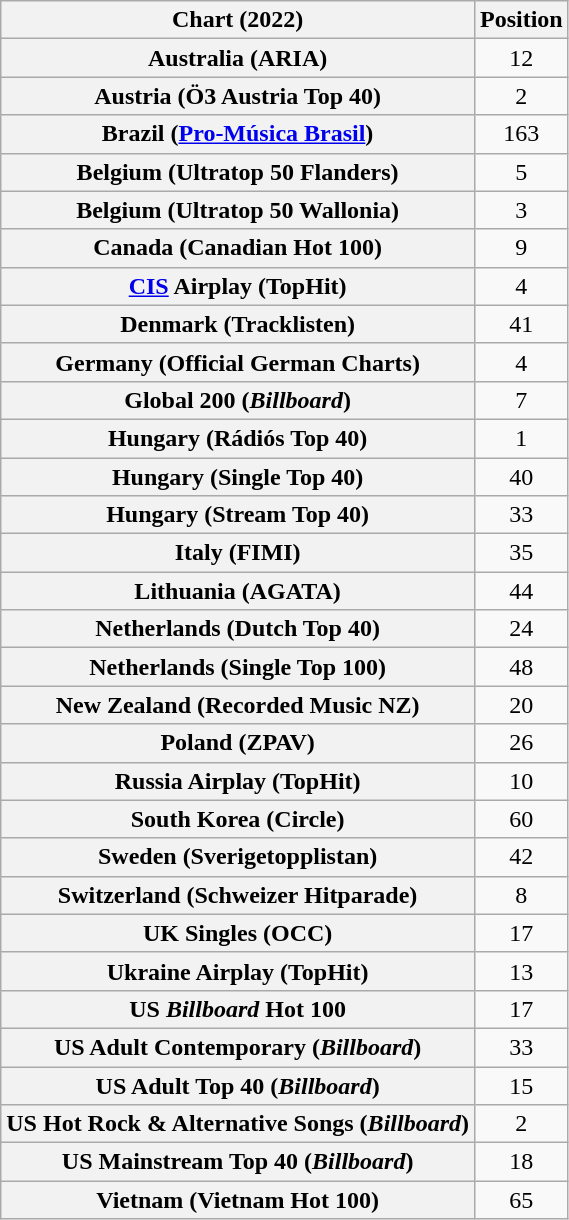<table class="wikitable sortable plainrowheaders" style="text-align:center">
<tr>
<th scope="col">Chart (2022)</th>
<th scope="col">Position</th>
</tr>
<tr>
<th scope="row">Australia (ARIA)</th>
<td>12</td>
</tr>
<tr>
<th scope="row">Austria (Ö3 Austria Top 40)</th>
<td>2</td>
</tr>
<tr>
<th scope="row">Brazil (<a href='#'>Pro-Música Brasil</a>)</th>
<td>163</td>
</tr>
<tr>
<th scope="row">Belgium (Ultratop 50 Flanders)</th>
<td>5</td>
</tr>
<tr>
<th scope="row">Belgium (Ultratop 50 Wallonia)</th>
<td>3</td>
</tr>
<tr>
<th scope="row">Canada (Canadian Hot 100)</th>
<td>9</td>
</tr>
<tr>
<th scope="row"><a href='#'>CIS</a> Airplay (TopHit)</th>
<td>4</td>
</tr>
<tr>
<th scope="row">Denmark (Tracklisten)</th>
<td>41</td>
</tr>
<tr>
<th scope="row">Germany (Official German Charts)</th>
<td>4</td>
</tr>
<tr>
<th scope="row">Global 200 (<em>Billboard</em>)</th>
<td>7</td>
</tr>
<tr>
<th scope="row">Hungary (Rádiós Top 40)</th>
<td>1</td>
</tr>
<tr>
<th scope="row">Hungary (Single Top 40)</th>
<td>40</td>
</tr>
<tr>
<th scope="row">Hungary (Stream Top 40)</th>
<td>33</td>
</tr>
<tr>
<th scope="row">Italy (FIMI)</th>
<td>35</td>
</tr>
<tr>
<th scope="row">Lithuania (AGATA)</th>
<td>44</td>
</tr>
<tr>
<th scope="row">Netherlands (Dutch Top 40)</th>
<td>24</td>
</tr>
<tr>
<th scope="row">Netherlands (Single Top 100)</th>
<td>48</td>
</tr>
<tr>
<th scope="row">New Zealand (Recorded Music NZ)</th>
<td>20</td>
</tr>
<tr>
<th scope="row">Poland (ZPAV)</th>
<td>26</td>
</tr>
<tr>
<th scope="row">Russia Airplay (TopHit)</th>
<td>10</td>
</tr>
<tr>
<th scope="row">South Korea (Circle)</th>
<td>60</td>
</tr>
<tr>
<th scope="row">Sweden (Sverigetopplistan)</th>
<td>42</td>
</tr>
<tr>
<th scope="row">Switzerland (Schweizer Hitparade)</th>
<td>8</td>
</tr>
<tr>
<th scope="row">UK Singles (OCC)</th>
<td>17</td>
</tr>
<tr>
<th scope="row">Ukraine Airplay (TopHit)</th>
<td>13</td>
</tr>
<tr>
<th scope="row">US <em>Billboard</em> Hot 100</th>
<td>17</td>
</tr>
<tr>
<th scope="row">US Adult Contemporary (<em>Billboard</em>)</th>
<td>33</td>
</tr>
<tr>
<th scope="row">US Adult Top 40 (<em>Billboard</em>)</th>
<td>15</td>
</tr>
<tr>
<th scope="row">US Hot Rock & Alternative Songs (<em>Billboard</em>)</th>
<td>2</td>
</tr>
<tr>
<th scope="row">US Mainstream Top 40 (<em>Billboard</em>)</th>
<td>18</td>
</tr>
<tr>
<th scope="row">Vietnam (Vietnam Hot 100)</th>
<td>65</td>
</tr>
</table>
